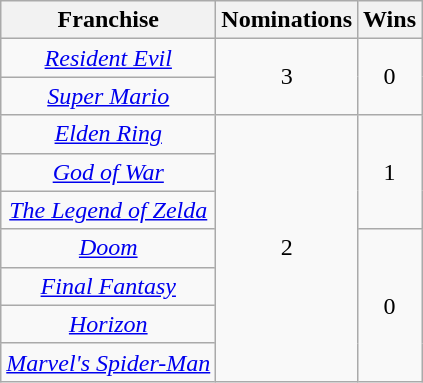<table class="wikitable sortable plainrowheaders" style="text-align:center;">
<tr>
<th scope="col">Franchise</th>
<th scope="col">Nominations</th>
<th scope="col">Wins</th>
</tr>
<tr>
<td><em><a href='#'>Resident Evil</a></em></td>
<td rowspan="2">3</td>
<td rowspan="2">0</td>
</tr>
<tr>
<td><em><a href='#'>Super Mario</a></em></td>
</tr>
<tr>
<td><em><a href='#'>Elden Ring</a></em></td>
<td rowspan="7">2</td>
<td rowspan="3">1</td>
</tr>
<tr>
<td><em><a href='#'>God of War</a></em></td>
</tr>
<tr>
<td><em><a href='#'>The Legend of Zelda</a></em></td>
</tr>
<tr>
<td><em><a href='#'>Doom</a></em></td>
<td rowspan="4">0</td>
</tr>
<tr>
<td><em><a href='#'>Final Fantasy</a></em></td>
</tr>
<tr>
<td><em><a href='#'>Horizon</a></em></td>
</tr>
<tr>
<td><em><a href='#'>Marvel's Spider-Man</a></em></td>
</tr>
</table>
